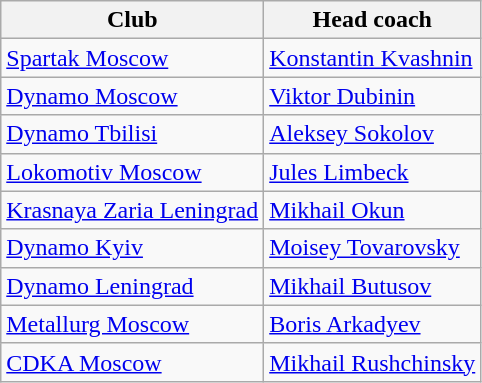<table class="wikitable sortable">
<tr>
<th>Club</th>
<th>Head coach</th>
</tr>
<tr>
<td><a href='#'>Spartak Moscow</a></td>
<td><a href='#'>Konstantin Kvashnin</a></td>
</tr>
<tr>
<td><a href='#'>Dynamo Moscow</a></td>
<td><a href='#'>Viktor Dubinin</a></td>
</tr>
<tr>
<td><a href='#'>Dynamo Tbilisi</a></td>
<td><a href='#'>Aleksey Sokolov</a></td>
</tr>
<tr>
<td><a href='#'>Lokomotiv Moscow</a></td>
<td> <a href='#'>Jules Limbeck</a></td>
</tr>
<tr>
<td><a href='#'>Krasnaya Zaria Leningrad</a></td>
<td><a href='#'>Mikhail Okun</a></td>
</tr>
<tr>
<td><a href='#'>Dynamo Kyiv</a></td>
<td><a href='#'>Moisey Tovarovsky</a></td>
</tr>
<tr>
<td><a href='#'>Dynamo Leningrad</a></td>
<td><a href='#'>Mikhail Butusov</a></td>
</tr>
<tr>
<td><a href='#'>Metallurg Moscow</a></td>
<td><a href='#'>Boris Arkadyev</a></td>
</tr>
<tr>
<td><a href='#'>CDKA Moscow</a></td>
<td><a href='#'>Mikhail Rushchinsky</a></td>
</tr>
</table>
